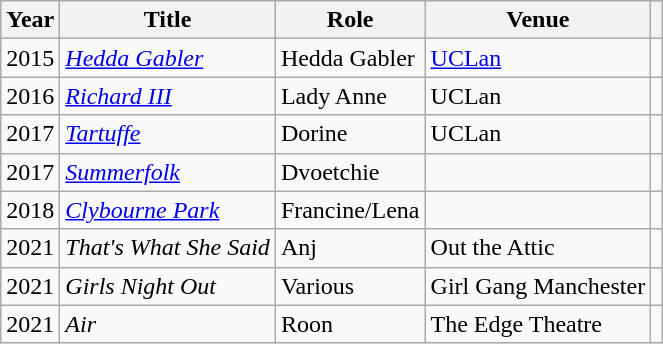<table class="wikitable">
<tr>
<th>Year</th>
<th>Title</th>
<th>Role</th>
<th>Venue</th>
<th></th>
</tr>
<tr>
<td>2015</td>
<td><em><a href='#'>Hedda Gabler</a></em></td>
<td>Hedda Gabler</td>
<td><a href='#'>UCLan</a></td>
<td align="center"></td>
</tr>
<tr>
<td>2016</td>
<td><em><a href='#'>Richard III</a></em></td>
<td>Lady Anne</td>
<td>UCLan</td>
<td align="center"></td>
</tr>
<tr>
<td>2017</td>
<td><em><a href='#'>Tartuffe</a></em></td>
<td>Dorine</td>
<td>UCLan</td>
<td align="center"></td>
</tr>
<tr>
<td>2017</td>
<td><em><a href='#'>Summerfolk</a></em></td>
<td>Dvoetchie</td>
<td></td>
<td align="center"></td>
</tr>
<tr>
<td>2018</td>
<td><em><a href='#'>Clybourne Park</a></em></td>
<td>Francine/Lena</td>
<td></td>
<td align="center"></td>
</tr>
<tr>
<td>2021</td>
<td><em>That's What She Said</em></td>
<td>Anj</td>
<td>Out the Attic</td>
<td align="center"></td>
</tr>
<tr>
<td>2021</td>
<td><em>Girls Night Out</em></td>
<td>Various</td>
<td>Girl Gang Manchester</td>
<td align="center"></td>
</tr>
<tr>
<td>2021</td>
<td><em>Air</em></td>
<td>Roon</td>
<td>The Edge Theatre</td>
<td align="center"></td>
</tr>
</table>
